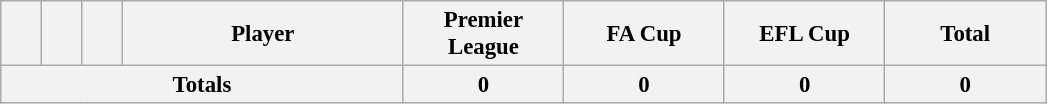<table class="wikitable sortable" style="font-size: 95%; text-align: center;">
<tr>
<th width=20></th>
<th width=20></th>
<th width=20></th>
<th width=180>Player</th>
<th width=100>Premier League</th>
<th width=100>FA Cup</th>
<th width=100>EFL Cup</th>
<th width=100>Total</th>
</tr>
<tr>
<th colspan="4"><strong>Totals</strong></th>
<th>0</th>
<th>0</th>
<th>0</th>
<th>0</th>
</tr>
</table>
